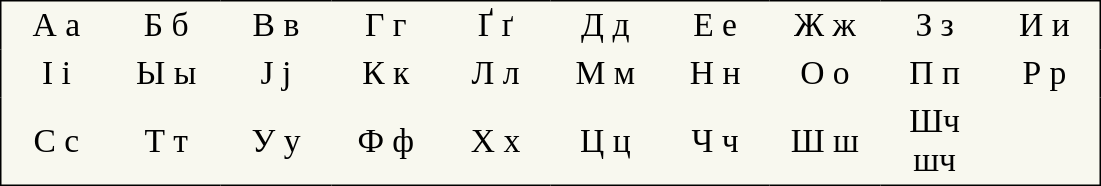<table style="font-family:Arial Unicode MS; font-size:1.4em; border-color:#000000; border-width:1px; border-style:solid; border-collapse:collapse; background-color:#F8F8EF">
<tr>
<td style="width:3em; text-align:center; padding: 3px;">А а</td>
<td style="width:3em; text-align:center; padding: 3px;">Б б</td>
<td style="width:3em; text-align:center; padding: 3px;">В в</td>
<td style="width:3em; text-align:center; padding: 3px;">Г г</td>
<td style="width:3em; text-align:center; padding: 3px;">Ґ ґ</td>
<td style="width:3em; text-align:center; padding: 3px;">Д д</td>
<td style="width:3em; text-align:center; padding: 3px;">Е е</td>
<td style="width:3em; text-align:center; padding: 3px;">Ж ж</td>
<td style="width:3em; text-align:center; padding: 3px;">З з</td>
<td style="width:3em; text-align:center; padding: 3px;">И и</td>
</tr>
<tr>
<td style="width:3em; text-align:center; padding: 3px;">І і</td>
<td style="width:3em; text-align:center; padding: 3px;">Ы ы</td>
<td style="width:3em; text-align:center; padding: 3px;">Ј ј</td>
<td style="width:3em; text-align:center; padding: 3px;">К к</td>
<td style="width:3em; text-align:center; padding: 3px;">Л л</td>
<td style="width:3em; text-align:center; padding: 3px;">М м</td>
<td style="width:3em; text-align:center; padding: 3px;">Н н</td>
<td style="width:3em; text-align:center; padding: 3px;">О о</td>
<td style="width:3em; text-align:center; padding: 3px;">П п</td>
<td style="width:3em; text-align:center; padding: 3px;">Р р</td>
</tr>
<tr>
<td style="width:3em; text-align:center; padding: 3px;">С с</td>
<td style="width:3em; text-align:center; padding: 3px;">Т т</td>
<td style="width:3em; text-align:center; padding: 3px;">У у</td>
<td style="width:3em; text-align:center; padding: 3px;">Ф ф</td>
<td style="width:3em; text-align:center; padding: 3px;">Х х</td>
<td style="width:3em; text-align:center; padding: 3px;">Ц ц</td>
<td style="width:3em; text-align:center; padding: 3px;">Ч ч</td>
<td style="width:3em; text-align:center; padding: 3px;">Ш ш</td>
<td style="width:3em; text-align:center; padding: 3px;">Шч шч</td>
<td style="width:3em; text-align:center; padding: 3px;"></td>
</tr>
</table>
